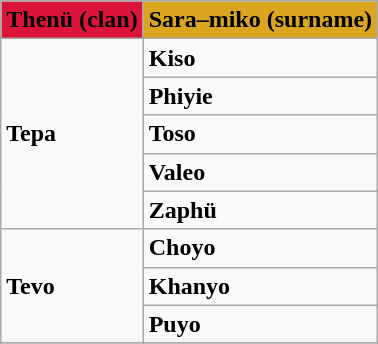<table class="wikitable sortable">
<tr>
<th style="background-color:crimson"><strong>Thenü (clan)</strong></th>
<th style="background-color:#DAA520"><strong>Sara–miko (surname)</strong></th>
</tr>
<tr>
<td rowspan=5><strong>Tepa</strong></td>
<td><strong>Kiso</strong></td>
</tr>
<tr>
<td><strong>Phiyie</strong></td>
</tr>
<tr>
<td><strong>Toso</strong></td>
</tr>
<tr>
<td><strong>Valeo</strong></td>
</tr>
<tr>
<td><strong>Zaphü</strong></td>
</tr>
<tr>
<td rowspan=3><strong>Tevo</strong></td>
<td><strong>Choyo</strong></td>
</tr>
<tr>
<td><strong>Khanyo</strong></td>
</tr>
<tr>
<td><strong>Puyo</strong></td>
</tr>
<tr>
</tr>
</table>
